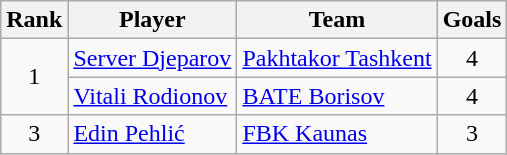<table class="wikitable">
<tr>
<th>Rank</th>
<th>Player</th>
<th>Team</th>
<th>Goals</th>
</tr>
<tr>
<td align=center rowspan="2">1</td>
<td> <a href='#'>Server Djeparov</a></td>
<td> <a href='#'>Pakhtakor Tashkent</a></td>
<td align=center>4</td>
</tr>
<tr>
<td> <a href='#'>Vitali Rodionov</a></td>
<td> <a href='#'>BATE Borisov</a></td>
<td align=center>4</td>
</tr>
<tr>
<td align=center>3</td>
<td> <a href='#'>Edin Pehlić</a></td>
<td> <a href='#'>FBK Kaunas</a></td>
<td align=center>3</td>
</tr>
</table>
